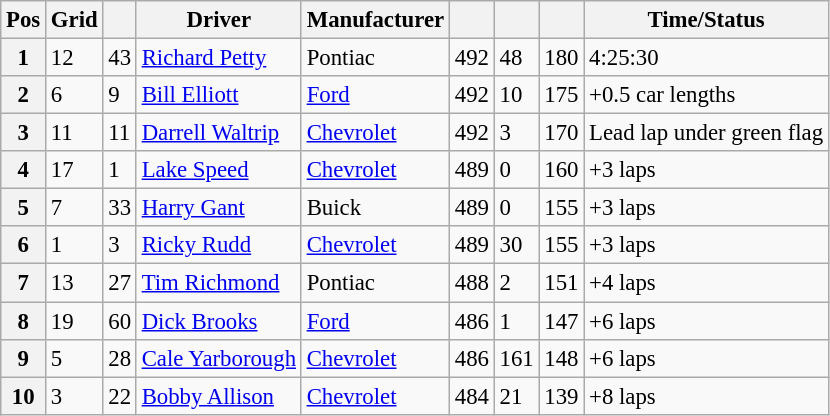<table class="sortable wikitable" style="font-size:95%">
<tr>
<th>Pos</th>
<th>Grid</th>
<th></th>
<th>Driver</th>
<th>Manufacturer</th>
<th></th>
<th></th>
<th></th>
<th>Time/Status</th>
</tr>
<tr>
<th>1</th>
<td>12</td>
<td>43</td>
<td><a href='#'>Richard Petty</a></td>
<td>Pontiac</td>
<td>492</td>
<td>48</td>
<td>180</td>
<td>4:25:30</td>
</tr>
<tr>
<th>2</th>
<td>6</td>
<td>9</td>
<td><a href='#'>Bill Elliott</a></td>
<td><a href='#'>Ford</a></td>
<td>492</td>
<td>10</td>
<td>175</td>
<td>+0.5 car lengths</td>
</tr>
<tr>
<th>3</th>
<td>11</td>
<td>11</td>
<td><a href='#'>Darrell Waltrip</a></td>
<td><a href='#'>Chevrolet</a></td>
<td>492</td>
<td>3</td>
<td>170</td>
<td>Lead lap under green flag</td>
</tr>
<tr>
<th>4</th>
<td>17</td>
<td>1</td>
<td><a href='#'>Lake Speed</a></td>
<td><a href='#'>Chevrolet</a></td>
<td>489</td>
<td>0</td>
<td>160</td>
<td>+3 laps</td>
</tr>
<tr>
<th>5</th>
<td>7</td>
<td>33</td>
<td><a href='#'>Harry Gant</a></td>
<td>Buick</td>
<td>489</td>
<td>0</td>
<td>155</td>
<td>+3 laps</td>
</tr>
<tr>
<th>6</th>
<td>1</td>
<td>3</td>
<td><a href='#'>Ricky Rudd</a></td>
<td><a href='#'>Chevrolet</a></td>
<td>489</td>
<td>30</td>
<td>155</td>
<td>+3 laps</td>
</tr>
<tr>
<th>7</th>
<td>13</td>
<td>27</td>
<td><a href='#'>Tim Richmond</a></td>
<td>Pontiac</td>
<td>488</td>
<td>2</td>
<td>151</td>
<td>+4 laps</td>
</tr>
<tr>
<th>8</th>
<td>19</td>
<td>60</td>
<td><a href='#'>Dick Brooks</a></td>
<td><a href='#'>Ford</a></td>
<td>486</td>
<td>1</td>
<td>147</td>
<td>+6 laps</td>
</tr>
<tr>
<th>9</th>
<td>5</td>
<td>28</td>
<td><a href='#'>Cale Yarborough</a></td>
<td><a href='#'>Chevrolet</a></td>
<td>486</td>
<td>161</td>
<td>148</td>
<td>+6 laps</td>
</tr>
<tr>
<th>10</th>
<td>3</td>
<td>22</td>
<td><a href='#'>Bobby Allison</a></td>
<td><a href='#'>Chevrolet</a></td>
<td>484</td>
<td>21</td>
<td>139</td>
<td>+8 laps</td>
</tr>
</table>
